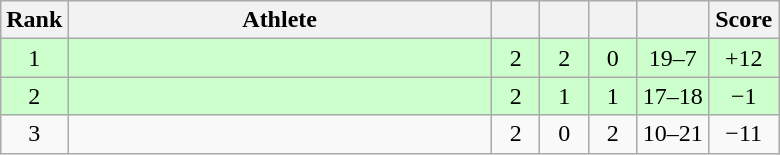<table class="wikitable" style="text-align: center;">
<tr>
<th width=25>Rank</th>
<th width=275>Athlete</th>
<th width=25></th>
<th width=25></th>
<th width=25></th>
<th width=40></th>
<th width=40>Score</th>
</tr>
<tr bgcolor=ccffcc>
<td>1</td>
<td align=left></td>
<td>2</td>
<td>2</td>
<td>0</td>
<td>19–7</td>
<td>+12</td>
</tr>
<tr bgcolor=ccffcc>
<td>2</td>
<td align=left></td>
<td>2</td>
<td>1</td>
<td>1</td>
<td>17–18</td>
<td>−1</td>
</tr>
<tr>
<td>3</td>
<td align=left></td>
<td>2</td>
<td>0</td>
<td>2</td>
<td>10–21</td>
<td>−11</td>
</tr>
</table>
